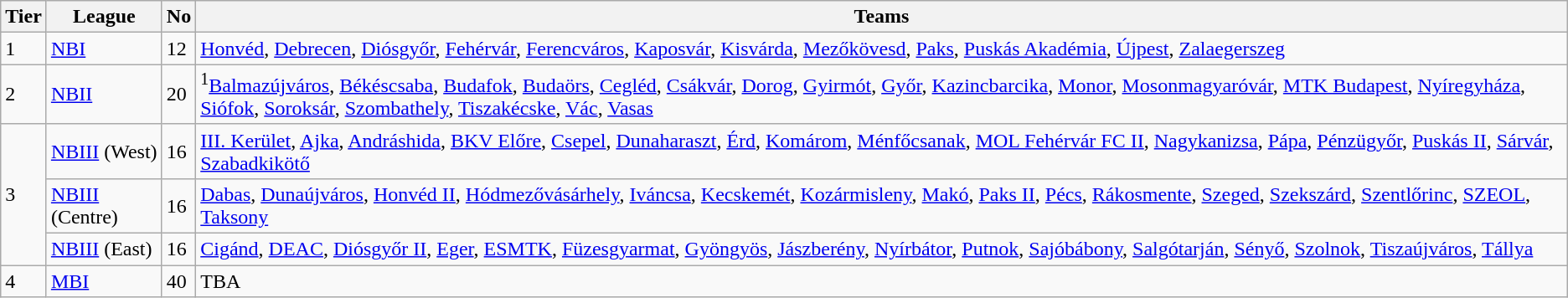<table class="wikitable sortable">
<tr>
<th>Tier</th>
<th>League</th>
<th>No</th>
<th>Teams</th>
</tr>
<tr>
<td>1</td>
<td><a href='#'>NBI</a></td>
<td>12</td>
<td><a href='#'>Honvéd</a>, <a href='#'>Debrecen</a>, <a href='#'>Diósgyőr</a>, <a href='#'>Fehérvár</a>, <a href='#'>Ferencváros</a>, <a href='#'>Kaposvár</a>, <a href='#'>Kisvárda</a>, <a href='#'>Mezőkövesd</a>, <a href='#'>Paks</a>, <a href='#'>Puskás Akadémia</a>,  <a href='#'>Újpest</a>, <a href='#'>Zalaegerszeg</a></td>
</tr>
<tr>
<td>2</td>
<td><a href='#'>NBII</a></td>
<td>20</td>
<td><sup>1</sup><a href='#'>Balmazújváros</a>, <a href='#'>Békéscsaba</a>, <a href='#'>Budafok</a>, <a href='#'>Budaörs</a>, <a href='#'>Cegléd</a>, <a href='#'>Csákvár</a>, <a href='#'>Dorog</a>, <a href='#'>Gyirmót</a>, <a href='#'>Győr</a>,  <a href='#'>Kazincbarcika</a>, <a href='#'>Monor</a>, <a href='#'>Mosonmagyaróvár</a>, <a href='#'>MTK Budapest</a>, <a href='#'>Nyíregyháza</a>, <a href='#'>Siófok</a>, <a href='#'>Soroksár</a>, <a href='#'>Szombathely</a>, <a href='#'>Tiszakécske</a>, <a href='#'>Vác</a>, <a href='#'>Vasas</a></td>
</tr>
<tr>
<td rowspan=3>3</td>
<td><a href='#'>NBIII</a> (West)</td>
<td>16</td>
<td><a href='#'>III. Kerület</a>, <a href='#'>Ajka</a>, <a href='#'>Andráshida</a>, <a href='#'>BKV Előre</a>, <a href='#'>Csepel</a>, <a href='#'>Dunaharaszt</a>, <a href='#'>Érd</a>, <a href='#'>Komárom</a>, <a href='#'>Ménfőcsanak</a>, <a href='#'>MOL Fehérvár FC II</a>, <a href='#'>Nagykanizsa</a>, <a href='#'>Pápa</a>, <a href='#'>Pénzügyőr</a>, <a href='#'>Puskás II</a>, <a href='#'>Sárvár</a>, <a href='#'>Szabadkikötő</a></td>
</tr>
<tr>
<td><a href='#'>NBIII</a> (Centre)</td>
<td>16</td>
<td><a href='#'>Dabas</a>, <a href='#'>Dunaújváros</a>, <a href='#'>Honvéd II</a>, <a href='#'>Hódmezővásárhely</a>, <a href='#'>Iváncsa</a>, <a href='#'>Kecskemét</a>, <a href='#'>Kozármisleny</a>, <a href='#'>Makó</a>, <a href='#'>Paks II</a>, <a href='#'>Pécs</a>, <a href='#'>Rákosmente</a>, <a href='#'>Szeged</a>, <a href='#'>Szekszárd</a>, <a href='#'>Szentlőrinc</a>, <a href='#'>SZEOL</a>, <a href='#'>Taksony</a></td>
</tr>
<tr>
<td><a href='#'>NBIII</a> (East)</td>
<td>16</td>
<td><a href='#'>Cigánd</a>, <a href='#'>DEAC</a>, <a href='#'>Diósgyőr II</a>, <a href='#'>Eger</a>, <a href='#'>ESMTK</a>, <a href='#'>Füzesgyarmat</a>, <a href='#'>Gyöngyös</a>, <a href='#'>Jászberény</a>, <a href='#'>Nyírbátor</a>, <a href='#'>Putnok</a>, <a href='#'>Sajóbábony</a>, <a href='#'>Salgótarján</a>, <a href='#'>Sényő</a>, <a href='#'>Szolnok</a>, <a href='#'>Tiszaújváros</a>, <a href='#'>Tállya</a></td>
</tr>
<tr>
<td>4</td>
<td><a href='#'>MBI</a></td>
<td>40</td>
<td>TBA</td>
</tr>
</table>
